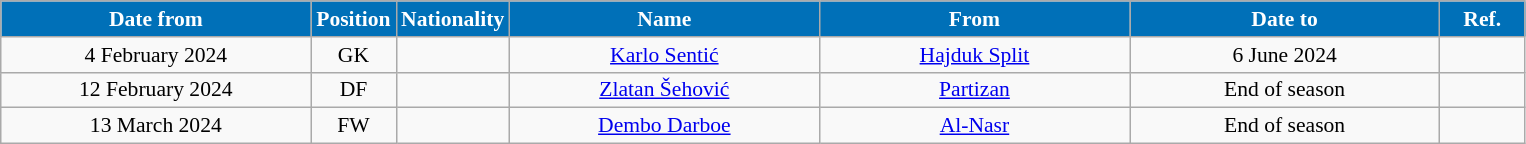<table class="wikitable" style="text-align:center; font-size:90%; ">
<tr>
<th style="background:#0070B8; color:#FFFFFF; width:200px;">Date from</th>
<th style="background:#0070B8; color:#FFFFFF; width:50px;">Position</th>
<th style="background:#0070B8; color:#FFFFFF; width:50px;">Nationality</th>
<th style="background:#0070B8; color:#FFFFFF; width:200px;">Name</th>
<th style="background:#0070B8; color:#FFFFFF; width:200px;">From</th>
<th style="background:#0070B8; color:#FFFFFF; width:200px;">Date to</th>
<th style="background:#0070B8; color:#FFFFFF; width:50px;">Ref.</th>
</tr>
<tr>
<td>4 February 2024</td>
<td>GK</td>
<td></td>
<td><a href='#'>Karlo Sentić</a></td>
<td><a href='#'>Hajduk Split</a></td>
<td>6 June 2024</td>
<td></td>
</tr>
<tr>
<td>12 February 2024</td>
<td>DF</td>
<td></td>
<td><a href='#'>Zlatan Šehović</a></td>
<td><a href='#'>Partizan</a></td>
<td>End of season</td>
<td></td>
</tr>
<tr>
<td>13 March 2024</td>
<td>FW</td>
<td></td>
<td><a href='#'>Dembo Darboe</a></td>
<td><a href='#'>Al-Nasr</a></td>
<td>End of season</td>
<td></td>
</tr>
</table>
